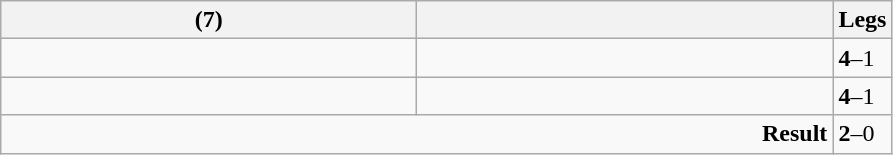<table class="wikitable">
<tr>
<th width=270> (7)</th>
<th width=270></th>
<th>Legs</th>
</tr>
<tr>
<td></td>
<td></td>
<td><strong>4</strong>–1</td>
</tr>
<tr>
<td></td>
<td></td>
<td><strong>4</strong>–1</td>
</tr>
<tr>
<td colspan="2" align="right"><strong>Result</strong></td>
<td><strong>2</strong>–0</td>
</tr>
</table>
